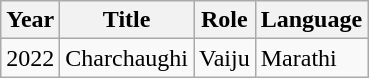<table class="wikitable sortable">
<tr>
<th>Year</th>
<th>Title</th>
<th>Role</th>
<th>Language</th>
</tr>
<tr>
<td>2022</td>
<td>Charchaughi</td>
<td>Vaiju</td>
<td>Marathi</td>
</tr>
</table>
